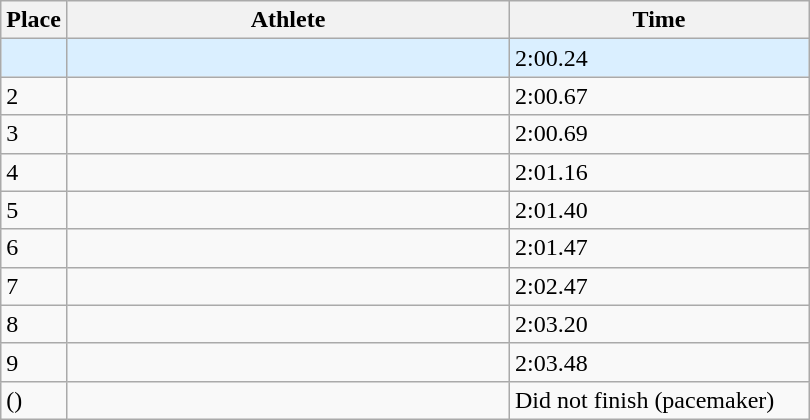<table class=wikitable>
<tr>
<th>Place</th>
<th style="width:18em">Athlete</th>
<th style="width:12em">Time</th>
</tr>
<tr style="background:#daefff;">
<td></td>
<td></td>
<td>2:00.24</td>
</tr>
<tr>
<td>2</td>
<td></td>
<td>2:00.67</td>
</tr>
<tr>
<td>3</td>
<td></td>
<td>2:00.69</td>
</tr>
<tr>
<td>4</td>
<td></td>
<td>2:01.16</td>
</tr>
<tr>
<td>5</td>
<td></td>
<td>2:01.40</td>
</tr>
<tr>
<td>6</td>
<td></td>
<td>2:01.47</td>
</tr>
<tr>
<td>7</td>
<td></td>
<td>2:02.47</td>
</tr>
<tr>
<td>8</td>
<td></td>
<td>2:03.20</td>
</tr>
<tr>
<td>9</td>
<td></td>
<td>2:03.48</td>
</tr>
<tr>
<td> ()</td>
<td></td>
<td>Did not finish (pacemaker)</td>
</tr>
</table>
